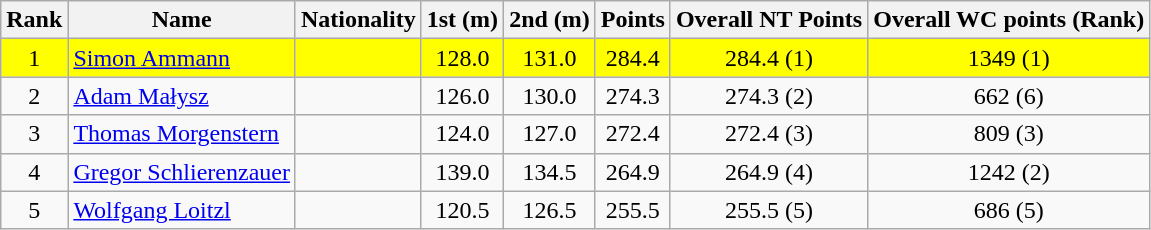<table class="wikitable">
<tr>
<th align=Center>Rank</th>
<th>Name</th>
<th>Nationality</th>
<th align=Center>1st (m)</th>
<th>2nd (m)</th>
<th>Points</th>
<th>Overall NT Points</th>
<th>Overall WC points (Rank)</th>
</tr>
<tr style="background:#ffff00;">
<td align=center>1</td>
<td align=left><a href='#'>Simon Ammann</a></td>
<td align=left></td>
<td align=center>128.0</td>
<td align=center>131.0</td>
<td align=center>284.4</td>
<td align=center>284.4 (1)</td>
<td align=center>1349 (1)</td>
</tr>
<tr>
<td align=center>2</td>
<td align=left><a href='#'>Adam Małysz</a></td>
<td align=left></td>
<td align=center>126.0</td>
<td align=center>130.0</td>
<td align=center>274.3</td>
<td align=center>274.3 (2)</td>
<td align=center>662 (6)</td>
</tr>
<tr>
<td align=center>3</td>
<td align=left><a href='#'>Thomas Morgenstern</a></td>
<td align=left></td>
<td align=center>124.0</td>
<td align=center>127.0</td>
<td align=center>272.4</td>
<td align=center>272.4 (3)</td>
<td align=center>809 (3)</td>
</tr>
<tr>
<td align=center>4</td>
<td align=left><a href='#'>Gregor Schlierenzauer</a></td>
<td align=left></td>
<td align=center>139.0</td>
<td align=center>134.5</td>
<td align=center>264.9</td>
<td align=center>264.9 (4)</td>
<td align=center>1242 (2)</td>
</tr>
<tr>
<td align=center>5</td>
<td align=left><a href='#'>Wolfgang Loitzl</a></td>
<td align=left></td>
<td align=center>120.5</td>
<td align=center>126.5</td>
<td align=center>255.5</td>
<td align=center>255.5 (5)</td>
<td align=center>686 (5)</td>
</tr>
</table>
